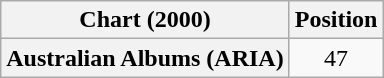<table class="wikitable plainrowheaders" style="text-align:center">
<tr>
<th scope="col">Chart (2000)</th>
<th scope="col">Position</th>
</tr>
<tr>
<th scope="row">Australian Albums (ARIA)</th>
<td>47</td>
</tr>
</table>
